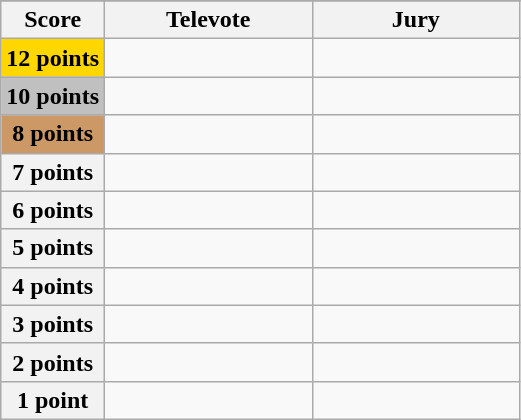<table class="wikitable">
<tr>
</tr>
<tr>
<th scope="col" width="20%">Score</th>
<th scope="col" width="40%">Televote</th>
<th scope="col" width="40%">Jury</th>
</tr>
<tr>
<th scope="row" style="background:gold">12 points</th>
<td></td>
<td></td>
</tr>
<tr>
<th scope="row" style="background:silver">10 points</th>
<td></td>
<td></td>
</tr>
<tr>
<th scope="row" style="background:#CC9966">8 points</th>
<td></td>
<td></td>
</tr>
<tr>
<th scope="row">7 points</th>
<td></td>
<td></td>
</tr>
<tr>
<th scope="row">6 points</th>
<td></td>
<td></td>
</tr>
<tr>
<th scope="row">5 points</th>
<td></td>
<td></td>
</tr>
<tr>
<th scope="row">4 points</th>
<td></td>
<td></td>
</tr>
<tr>
<th scope="row">3 points</th>
<td></td>
<td></td>
</tr>
<tr>
<th scope="row">2 points</th>
<td></td>
<td></td>
</tr>
<tr>
<th scope="row">1 point</th>
<td></td>
<td></td>
</tr>
</table>
